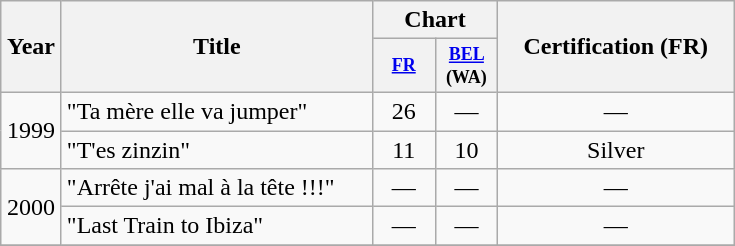<table class="wikitable">
<tr>
<th rowspan="2" width="33">Year</th>
<th rowspan="2" width="200">Title</th>
<th colspan="2">Chart</th>
<th rowspan="2" width="150">Certification (FR)</th>
</tr>
<tr>
<th style="width:3em;font-size:75%"><a href='#'>FR</a></th>
<th style="width:3em;font-size:75%"><a href='#'>BEL</a> (WA)</th>
</tr>
<tr>
<td align="center" rowspan="2">1999</td>
<td>"Ta mère elle va jumper"</td>
<td align="center">26</td>
<td align="center">—</td>
<td align="center">—</td>
</tr>
<tr>
<td>"T'es zinzin"</td>
<td align="center">11</td>
<td align="center">10</td>
<td align="center">Silver</td>
</tr>
<tr>
<td align="center" rowspan="2">2000</td>
<td>"Arrête j'ai mal à la tête !!!"</td>
<td align="center">—</td>
<td align="center">—</td>
<td align="center">—</td>
</tr>
<tr>
<td>"Last Train to Ibiza"</td>
<td align="center">—</td>
<td align="center">—</td>
<td align="center">—</td>
</tr>
<tr>
</tr>
</table>
